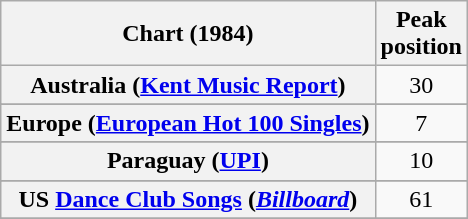<table class="wikitable sortable plainrowheaders" style="text-align:center">
<tr>
<th scope="col">Chart (1984)</th>
<th scope="col">Peak<br>position</th>
</tr>
<tr>
<th scope="row">Australia (<a href='#'>Kent Music Report</a>)</th>
<td>30</td>
</tr>
<tr>
</tr>
<tr>
<th scope="row">Europe (<a href='#'>European Hot 100 Singles</a>)</th>
<td>7</td>
</tr>
<tr>
</tr>
<tr>
</tr>
<tr>
</tr>
<tr>
</tr>
<tr>
<th scope="row">Paraguay (<a href='#'>UPI</a>)</th>
<td>10</td>
</tr>
<tr>
</tr>
<tr>
</tr>
<tr>
<th scope="row">US <a href='#'>Dance Club Songs</a> (<em><a href='#'>Billboard</a></em>)</th>
<td>61</td>
</tr>
<tr>
</tr>
</table>
